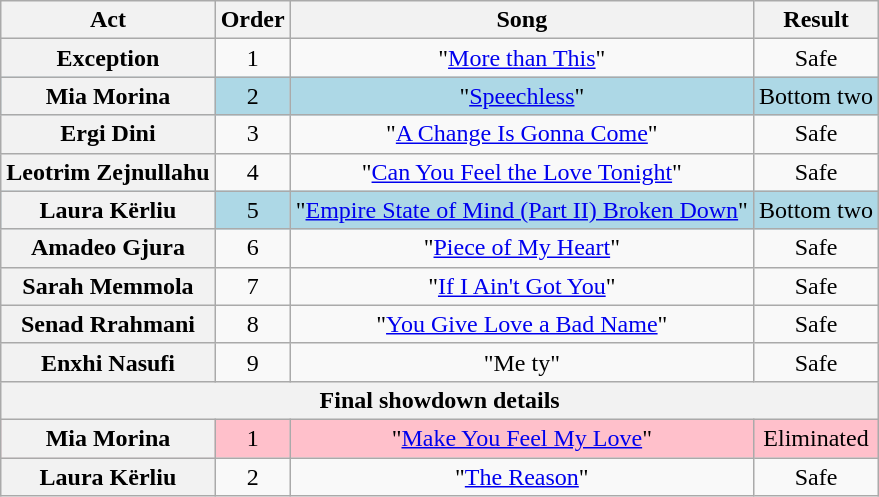<table class="wikitable plainrowheaders" style="text-align:center;">
<tr>
<th scope="col">Act</th>
<th scope="col">Order</th>
<th scope="col">Song</th>
<th scope="col">Result</th>
</tr>
<tr>
<th scope="row">Exception</th>
<td>1</td>
<td>"<a href='#'>More than This</a>"</td>
<td>Safe</td>
</tr>
<tr style="background:lightblue;">
<th scope="row">Mia Morina</th>
<td>2</td>
<td>"<a href='#'>Speechless</a>"</td>
<td>Bottom two</td>
</tr>
<tr>
<th scope="row">Ergi Dini</th>
<td>3</td>
<td>"<a href='#'>A Change Is Gonna Come</a>"</td>
<td>Safe</td>
</tr>
<tr>
<th scope="row">Leotrim Zejnullahu</th>
<td>4</td>
<td>"<a href='#'>Can You Feel the Love Tonight</a>"</td>
<td>Safe</td>
</tr>
<tr style="background:lightblue;">
<th scope="row">Laura Kërliu</th>
<td>5</td>
<td>"<a href='#'>Empire State of Mind (Part II) Broken Down</a>"</td>
<td>Bottom two</td>
</tr>
<tr>
<th scope="row">Amadeo Gjura</th>
<td>6</td>
<td>"<a href='#'>Piece of My Heart</a>"</td>
<td>Safe</td>
</tr>
<tr>
<th scope="row">Sarah Memmola</th>
<td>7</td>
<td>"<a href='#'>If I Ain't Got You</a>"</td>
<td>Safe</td>
</tr>
<tr>
<th scope="row">Senad Rrahmani</th>
<td>8</td>
<td>"<a href='#'>You Give Love a Bad Name</a>"</td>
<td>Safe</td>
</tr>
<tr>
<th scope="row">Enxhi Nasufi</th>
<td>9</td>
<td>"Me ty"</td>
<td>Safe</td>
</tr>
<tr>
<th colspan="5">Final showdown details</th>
</tr>
<tr style="background:pink;">
<th scope="row">Mia Morina</th>
<td>1</td>
<td>"<a href='#'>Make You Feel My Love</a>"</td>
<td>Eliminated</td>
</tr>
<tr>
<th scope="row">Laura Kërliu</th>
<td>2</td>
<td>"<a href='#'>The Reason</a>"</td>
<td>Safe</td>
</tr>
</table>
